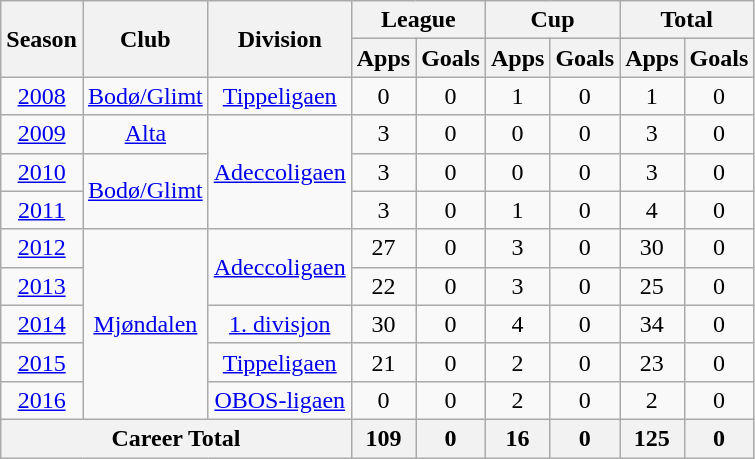<table class="wikitable" style="text-align: center;">
<tr>
<th rowspan="2">Season</th>
<th rowspan="2">Club</th>
<th rowspan="2">Division</th>
<th colspan="2">League</th>
<th colspan="2">Cup</th>
<th colspan="2">Total</th>
</tr>
<tr>
<th>Apps</th>
<th>Goals</th>
<th>Apps</th>
<th>Goals</th>
<th>Apps</th>
<th>Goals</th>
</tr>
<tr>
<td><a href='#'>2008</a></td>
<td rowspan="1" valign="center"><a href='#'>Bodø/Glimt</a></td>
<td rowspan="1" valign="center"><a href='#'>Tippeligaen</a></td>
<td>0</td>
<td>0</td>
<td>1</td>
<td>0</td>
<td>1</td>
<td>0</td>
</tr>
<tr>
<td><a href='#'>2009</a></td>
<td rowspan="1" valign="center"><a href='#'>Alta</a></td>
<td rowspan="3" valign="center"><a href='#'>Adeccoligaen</a></td>
<td>3</td>
<td>0</td>
<td>0</td>
<td>0</td>
<td>3</td>
<td>0</td>
</tr>
<tr>
<td><a href='#'>2010</a></td>
<td rowspan="2" valign="center"><a href='#'>Bodø/Glimt</a></td>
<td>3</td>
<td>0</td>
<td>0</td>
<td>0</td>
<td>3</td>
<td>0</td>
</tr>
<tr>
<td><a href='#'>2011</a></td>
<td>3</td>
<td>0</td>
<td>1</td>
<td>0</td>
<td>4</td>
<td>0</td>
</tr>
<tr>
<td><a href='#'>2012</a></td>
<td rowspan="5" valign="center"><a href='#'>Mjøndalen</a></td>
<td rowspan="2" valign="center"><a href='#'>Adeccoligaen</a></td>
<td>27</td>
<td>0</td>
<td>3</td>
<td>0</td>
<td>30</td>
<td>0</td>
</tr>
<tr>
<td><a href='#'>2013</a></td>
<td>22</td>
<td>0</td>
<td>3</td>
<td>0</td>
<td>25</td>
<td>0</td>
</tr>
<tr>
<td><a href='#'>2014</a></td>
<td rowspan="1" valign="center"><a href='#'>1. divisjon</a></td>
<td>30</td>
<td>0</td>
<td>4</td>
<td>0</td>
<td>34</td>
<td>0</td>
</tr>
<tr>
<td><a href='#'>2015</a></td>
<td rowspan="1" valign="center"><a href='#'>Tippeligaen</a></td>
<td>21</td>
<td>0</td>
<td>2</td>
<td>0</td>
<td>23</td>
<td>0</td>
</tr>
<tr>
<td><a href='#'>2016</a></td>
<td rowspan="1" valign="center"><a href='#'>OBOS-ligaen</a></td>
<td>0</td>
<td>0</td>
<td>2</td>
<td>0</td>
<td>2</td>
<td>0</td>
</tr>
<tr>
<th colspan="3">Career Total</th>
<th>109</th>
<th>0</th>
<th>16</th>
<th>0</th>
<th>125</th>
<th>0</th>
</tr>
</table>
